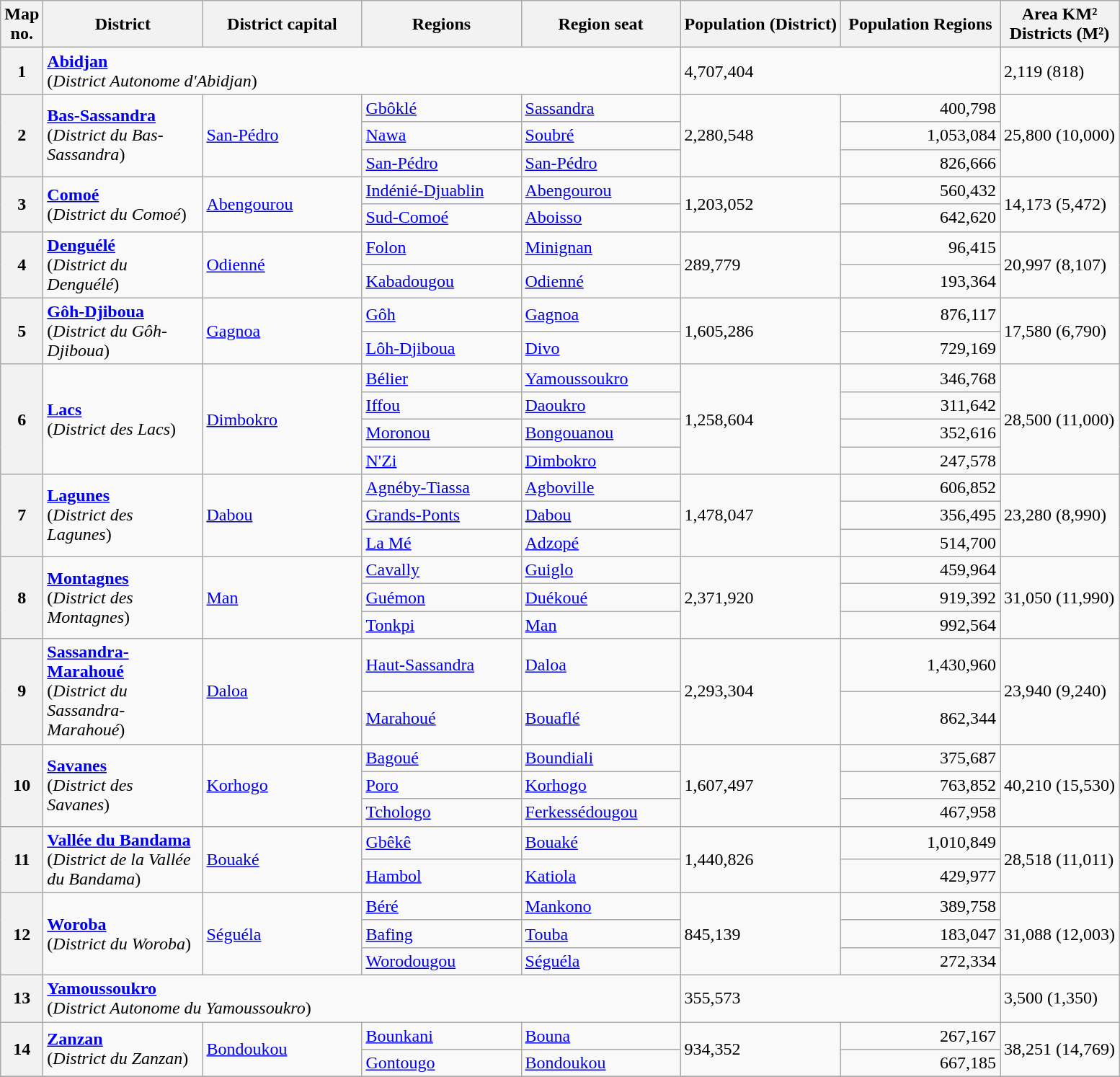<table class="sortable wikitable plainrowheaders">
<tr>
<th scope="col" width=15>Map no.</th>
<th scope="col" width=140>District</th>
<th scope="col" width=140>District capital</th>
<th scope="col" width=140>Regions</th>
<th scope="col" width=140>Region seat</th>
<th>Population (District)</th>
<th scope="col" width="140">Population Regions</th>
<th>Area KM²<br>Districts (M²)</th>
</tr>
<tr>
<th !scope=row colspan=1>1</th>
<td align=left row colspan=4><strong><a href='#'>Abidjan</a></strong> <br>(<em>District Autonome d'Abidjan</em>)</td>
<td colspan="2">4,707,404</td>
<td>2,119 (818)</td>
</tr>
<tr>
<th !scope=row rowspan=3>2</th>
<td align=row rowspan=3><strong><a href='#'>Bas-Sassandra</a></strong> <br>(<em>District du Bas-Sassandra</em>)</td>
<td align=left rowspan=3><a href='#'>San-Pédro</a></td>
<td><a href='#'>Gbôklé</a></td>
<td><a href='#'>Sassandra</a></td>
<td rowspan="3">2,280,548</td>
<td align="right">400,798</td>
<td rowspan="3">25,800 (10,000)</td>
</tr>
<tr>
<td><a href='#'>Nawa</a></td>
<td><a href='#'>Soubré</a></td>
<td align="right">1,053,084</td>
</tr>
<tr>
<td><a href='#'>San-Pédro</a></td>
<td><a href='#'>San-Pédro</a></td>
<td align="right">826,666</td>
</tr>
<tr>
<th !scope=row rowspan=2>3</th>
<td align=row rowspan=2><strong><a href='#'>Comoé</a></strong> <br>(<em>District du Comoé</em>)</td>
<td align=left rowspan=2><a href='#'>Abengourou</a></td>
<td><a href='#'>Indénié-Djuablin</a></td>
<td><a href='#'>Abengourou</a></td>
<td rowspan="2">1,203,052</td>
<td align="right">560,432</td>
<td rowspan="2">14,173 (5,472)</td>
</tr>
<tr>
<td><a href='#'>Sud-Comoé</a></td>
<td><a href='#'>Aboisso</a></td>
<td align="right">642,620</td>
</tr>
<tr>
<th !scope=row rowspan=2>4</th>
<td align==row rowspan=2><strong><a href='#'>Denguélé</a></strong> <br>(<em>District du Denguélé</em>)</td>
<td align=left rowspan=2><a href='#'>Odienné</a></td>
<td><a href='#'>Folon</a></td>
<td><a href='#'>Minignan</a></td>
<td rowspan="2">289,779</td>
<td align="right">96,415</td>
<td rowspan="2">20,997 (8,107)</td>
</tr>
<tr>
<td><a href='#'>Kabadougou</a></td>
<td><a href='#'>Odienné</a></td>
<td align="right">193,364</td>
</tr>
<tr>
<th !scope=row rowspan=2>5</th>
<td align=row rowspan=2><strong><a href='#'>Gôh-Djiboua</a></strong> <br>(<em>District du Gôh-Djiboua</em>)</td>
<td align=left rowspan=2><a href='#'>Gagnoa</a></td>
<td><a href='#'>Gôh</a></td>
<td><a href='#'>Gagnoa</a></td>
<td rowspan="2">1,605,286</td>
<td align="right">876,117</td>
<td rowspan="2">17,580 (6,790)</td>
</tr>
<tr>
<td><a href='#'>Lôh-Djiboua</a></td>
<td><a href='#'>Divo</a></td>
<td align="right">729,169</td>
</tr>
<tr>
<th !scope=row rowspan=4>6</th>
<td align=row rowspan=4><strong><a href='#'>Lacs</a></strong> <br>(<em>District des Lacs</em>)</td>
<td align=left rowspan=4><a href='#'>Dimbokro</a></td>
<td><a href='#'>Bélier</a></td>
<td><a href='#'>Yamoussoukro</a></td>
<td rowspan="4">1,258,604</td>
<td align="right">346,768</td>
<td rowspan="4">28,500 (11,000)</td>
</tr>
<tr>
<td><a href='#'>Iffou</a></td>
<td><a href='#'>Daoukro</a></td>
<td align="right">311,642</td>
</tr>
<tr>
<td><a href='#'>Moronou</a></td>
<td><a href='#'>Bongouanou</a></td>
<td align="right">352,616</td>
</tr>
<tr>
<td><a href='#'>N'Zi</a></td>
<td><a href='#'>Dimbokro</a></td>
<td align="right">247,578</td>
</tr>
<tr>
<th !scope=row rowspan=3>7</th>
<td align=row rowspan=3><strong><a href='#'>Lagunes</a></strong> <br>(<em>District des Lagunes</em>)</td>
<td align=left rowspan=3><a href='#'>Dabou</a></td>
<td><a href='#'>Agnéby-Tiassa</a></td>
<td><a href='#'>Agboville</a></td>
<td rowspan="3">1,478,047</td>
<td align="right">606,852</td>
<td rowspan="3">23,280 (8,990)</td>
</tr>
<tr>
<td><a href='#'>Grands-Ponts</a></td>
<td><a href='#'>Dabou</a></td>
<td align="right">356,495</td>
</tr>
<tr>
<td><a href='#'>La Mé</a></td>
<td><a href='#'>Adzopé</a></td>
<td align="right">514,700</td>
</tr>
<tr>
<th !scope=row rowspan=3>8</th>
<td align=row rowspan=3><strong><a href='#'>Montagnes</a></strong> <br>(<em>District des Montagnes</em>)</td>
<td align=left rowspan=3><a href='#'>Man</a></td>
<td><a href='#'>Cavally</a></td>
<td><a href='#'>Guiglo</a></td>
<td rowspan="3">2,371,920</td>
<td align="right">459,964</td>
<td rowspan="3">31,050 (11,990)</td>
</tr>
<tr>
<td><a href='#'>Guémon</a></td>
<td><a href='#'>Duékoué</a></td>
<td align="right">919,392</td>
</tr>
<tr>
<td><a href='#'>Tonkpi</a></td>
<td><a href='#'>Man</a></td>
<td align="right">992,564</td>
</tr>
<tr>
<th !scope=row rowspan=2>9</th>
<td align=row rowspan=2><strong><a href='#'>Sassandra-Marahoué</a></strong> <br>(<em>District du Sassandra-Marahoué</em>)</td>
<td align=left rowspan=2><a href='#'>Daloa</a></td>
<td><a href='#'>Haut-Sassandra</a></td>
<td><a href='#'>Daloa</a></td>
<td rowspan="2">2,293,304</td>
<td align="right">1,430,960</td>
<td rowspan="2">23,940 (9,240)</td>
</tr>
<tr>
<td><a href='#'>Marahoué</a></td>
<td><a href='#'>Bouaflé</a></td>
<td align="right">862,344</td>
</tr>
<tr>
<th !scope=row rowspan=3>10</th>
<td align=row rowspan=3><strong><a href='#'>Savanes</a></strong> <br>(<em>District des Savanes</em>)</td>
<td align=left rowspan=3><a href='#'>Korhogo</a></td>
<td><a href='#'>Bagoué</a></td>
<td><a href='#'>Boundiali</a></td>
<td rowspan="3">1,607,497</td>
<td align="right">375,687</td>
<td rowspan="3">40,210 (15,530)</td>
</tr>
<tr>
<td><a href='#'>Poro</a></td>
<td><a href='#'>Korhogo</a></td>
<td align="right">763,852</td>
</tr>
<tr>
<td><a href='#'>Tchologo</a></td>
<td><a href='#'>Ferkessédougou</a></td>
<td align="right">467,958</td>
</tr>
<tr>
<th !scope=row rowspan=2>11</th>
<td align=row rowspan=2><strong><a href='#'>Vallée du Bandama</a></strong> <br>(<em>District de la Vallée du Bandama</em>)</td>
<td align=left rowspan=2><a href='#'>Bouaké</a></td>
<td><a href='#'>Gbêkê</a></td>
<td><a href='#'>Bouaké</a></td>
<td rowspan="2">1,440,826</td>
<td align="right">1,010,849</td>
<td rowspan="2">28,518 (11,011)</td>
</tr>
<tr>
<td><a href='#'>Hambol</a></td>
<td><a href='#'>Katiola</a></td>
<td align="right">429,977</td>
</tr>
<tr>
<th !scope=row rowspan=3>12</th>
<td align=row rowspan=3><strong><a href='#'>Woroba</a></strong> <br>(<em>District du Woroba</em>)</td>
<td align=left rowspan=3><a href='#'>Séguéla</a></td>
<td><a href='#'>Béré</a></td>
<td><a href='#'>Mankono</a></td>
<td rowspan="3">845,139</td>
<td align="right">389,758</td>
<td rowspan="3">31,088 (12,003)</td>
</tr>
<tr>
<td><a href='#'>Bafing</a></td>
<td><a href='#'>Touba</a></td>
<td align="right">183,047</td>
</tr>
<tr>
<td><a href='#'>Worodougou</a></td>
<td><a href='#'>Séguéla</a></td>
<td align="right">272,334</td>
</tr>
<tr>
<th !scope=row colspan=1>13</th>
<td align=left row colspan=4><strong><a href='#'>Yamoussoukro</a></strong> <br>(<em>District Autonome du Yamoussoukro</em>)</td>
<td colspan="2">355,573</td>
<td>3,500 (1,350)</td>
</tr>
<tr>
<th !scope=row rowspan=2>14</th>
<td align=row rowspan=2><strong><a href='#'>Zanzan</a></strong> <br>(<em>District du Zanzan</em>)</td>
<td align=left rowspan=2><a href='#'>Bondoukou</a></td>
<td><a href='#'>Bounkani</a></td>
<td><a href='#'>Bouna</a></td>
<td rowspan="2">934,352</td>
<td align="right">267,167</td>
<td rowspan="2">38,251 (14,769)</td>
</tr>
<tr>
<td><a href='#'>Gontougo</a></td>
<td><a href='#'>Bondoukou</a></td>
<td align="right">667,185</td>
</tr>
<tr>
</tr>
</table>
